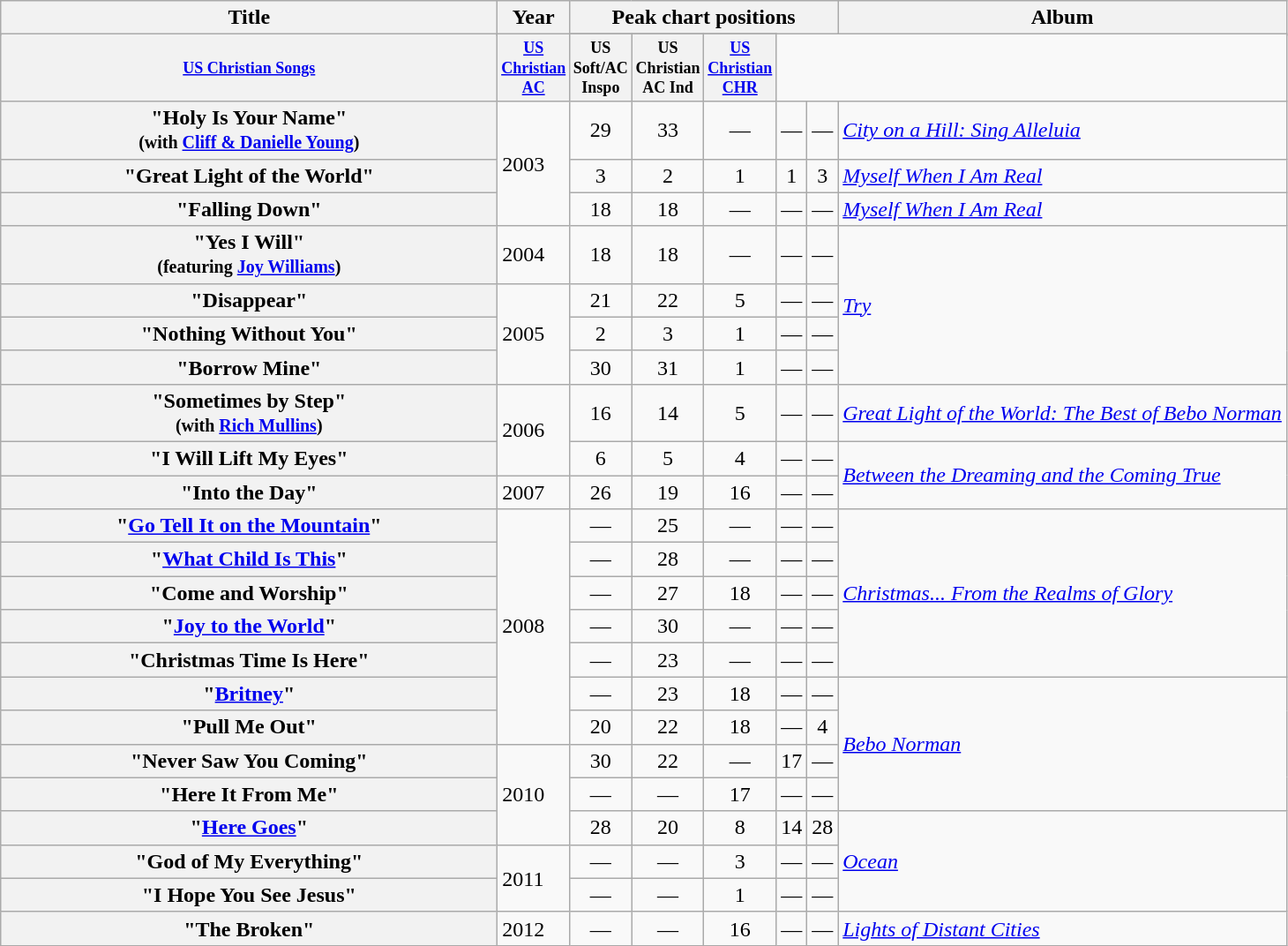<table class="wikitable plainrowheaders" style=text-align:center;>
<tr>
<th scope="col" rowspan="2" style="width:23em;">Title</th>
<th scope="col" rowspan="2">Year</th>
<th scope="col" colspan="5">Peak chart positions</th>
<th scope="col" rowspan="2">Album</th>
</tr>
<tr>
</tr>
<tr style="font-size:smaller;">
<th scope="col" style="width:3em;font-size:90%;"><a href='#'>US Christian Songs</a></th>
<th scope="col" style="width:3em;font-size:90%;"><a href='#'>US Christian AC</a></th>
<th scope="col" style="width:3em;font-size:90%;">US Soft/AC Inspo</th>
<th scope="col" style="width:3em;font-size:90%;">US Christian AC Ind</th>
<th scope="col" style="width:3em;font-size:90%;"><a href='#'>US Christian CHR</a></th>
</tr>
<tr>
<th scope="row">"Holy Is Your Name"<br><small>(with <a href='#'>Cliff & Danielle Young</a>)</small></th>
<td rowspan="3" style="text-align:left;">2003</td>
<td>29</td>
<td>33</td>
<td>—</td>
<td>—</td>
<td>—</td>
<td style="text-align:left"><em><a href='#'>City on a Hill: Sing Alleluia</a></em></td>
</tr>
<tr>
<th scope="row">"Great Light of the World"</th>
<td>3</td>
<td>2</td>
<td>1</td>
<td>1</td>
<td>3</td>
<td style="text-align:left"><em><a href='#'>Myself When I Am Real</a></em></td>
</tr>
<tr |->
<th scope="row">"Falling Down"</th>
<td>18</td>
<td>18</td>
<td>—</td>
<td>—</td>
<td>—</td>
<td style="text-align:left"><em><a href='#'>Myself When I Am Real</a></em></td>
</tr>
<tr>
<th scope="row">"Yes I Will"<br><small>(featuring <a href='#'>Joy Williams</a>)</small></th>
<td style="text-align:left;">2004</td>
<td>18</td>
<td>18</td>
<td>—</td>
<td>—</td>
<td>—</td>
<td rowspan="4" style="text-align:left"><em><a href='#'>Try</a></em></td>
</tr>
<tr>
<th scope="row">"Disappear"</th>
<td rowspan="3" style="text-align:left;">2005</td>
<td>21</td>
<td>22</td>
<td>5</td>
<td>—</td>
<td>—</td>
</tr>
<tr>
<th scope="row">"Nothing Without You"</th>
<td>2</td>
<td>3</td>
<td>1</td>
<td>—</td>
<td>—</td>
</tr>
<tr>
<th scope="row">"Borrow Mine"</th>
<td>30</td>
<td>31</td>
<td>1</td>
<td>—</td>
<td>—</td>
</tr>
<tr>
<th scope="row">"Sometimes by Step"<br><small>(with <a href='#'>Rich Mullins</a>)</small></th>
<td rowspan="2" style="text-align:left;">2006</td>
<td>16</td>
<td>14</td>
<td>5</td>
<td>—</td>
<td>—</td>
<td style="text-align:left"><em><a href='#'>Great Light of the World: The Best of Bebo Norman</a></em></td>
</tr>
<tr>
<th scope="row">"I Will Lift My Eyes"</th>
<td>6</td>
<td>5</td>
<td>4</td>
<td>—</td>
<td>—</td>
<td rowspan="2" style="text-align:left"><em><a href='#'>Between the Dreaming and the Coming True</a></em></td>
</tr>
<tr>
<th scope="row">"Into the Day"</th>
<td style="text-align:left;">2007</td>
<td>26</td>
<td>19</td>
<td>16</td>
<td>—</td>
<td>—</td>
</tr>
<tr>
<th scope="row">"<a href='#'>Go Tell It on the Mountain</a>"</th>
<td rowspan="7" style="text-align:left;">2008</td>
<td>—</td>
<td>25</td>
<td>—</td>
<td>—</td>
<td>—</td>
<td rowspan="5" style="text-align:left"><em><a href='#'>Christmas... From the Realms of Glory</a></em></td>
</tr>
<tr>
<th scope="row">"<a href='#'>What Child Is This</a>"</th>
<td>—</td>
<td>28</td>
<td>—</td>
<td>—</td>
<td>—</td>
</tr>
<tr>
<th scope="row">"Come and Worship"</th>
<td>—</td>
<td>27</td>
<td>18</td>
<td>—</td>
<td>—</td>
</tr>
<tr>
<th scope="row">"<a href='#'>Joy to the World</a>"</th>
<td>—</td>
<td>30</td>
<td>—</td>
<td>—</td>
<td>—</td>
</tr>
<tr>
<th scope="row">"Christmas Time Is Here"</th>
<td>—</td>
<td>23</td>
<td>—</td>
<td>—</td>
<td>—</td>
</tr>
<tr>
<th scope="row">"<a href='#'>Britney</a>"</th>
<td>—</td>
<td>23</td>
<td>18</td>
<td>—</td>
<td>—</td>
<td rowspan="4" style="text-align:left"><em><a href='#'>Bebo Norman</a></em></td>
</tr>
<tr>
<th scope="row">"Pull Me Out"</th>
<td>20</td>
<td>22</td>
<td>18</td>
<td>—</td>
<td>4</td>
</tr>
<tr>
<th scope="row">"Never Saw You Coming"</th>
<td rowspan="3" style="text-align:left">2010</td>
<td>30</td>
<td>22</td>
<td>—</td>
<td>17</td>
<td>—</td>
</tr>
<tr>
<th scope="row">"Here It From Me"</th>
<td>—</td>
<td>—</td>
<td>17</td>
<td>—</td>
<td>—</td>
</tr>
<tr>
<th scope="row">"<a href='#'>Here Goes</a>"</th>
<td>28</td>
<td>20</td>
<td>8</td>
<td>14</td>
<td>28</td>
<td rowspan="3" style="text-align:left"><em><a href='#'>Ocean</a></em></td>
</tr>
<tr>
<th scope="row">"God of My Everything"</th>
<td rowspan="2" style="text-align:left">2011</td>
<td>—</td>
<td>—</td>
<td>3</td>
<td>—</td>
<td>—</td>
</tr>
<tr>
<th scope="row">"I Hope You See Jesus"</th>
<td>—</td>
<td>—</td>
<td>1</td>
<td>—</td>
<td>—</td>
</tr>
<tr>
<th scope="row">"The Broken"</th>
<td style="text-align:left">2012</td>
<td>—</td>
<td>—</td>
<td>16</td>
<td>—</td>
<td>—</td>
<td style="text-align:left"><em><a href='#'>Lights of Distant Cities</a></em></td>
</tr>
</table>
